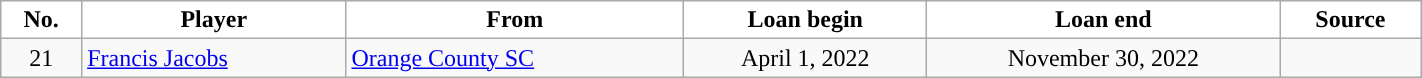<table class="wikitable plainrowheaders sortable" sortable" style="text-align:center;width:75%;">
<tr>
<th scope="col" style="background:#FFFFFF; color:#000000; ">No.</th>
<th scope="col" style="background:#FFFFFF; color:#000000; ">Player</th>
<th scope="col" style="background:#FFFFFF; color:#000000; ">From</th>
<th scope="col" style="background:#FFFFFF; color:#000000; ">Loan begin</th>
<th scope="col" style="background:#FFFFFF; color:#000000; ">Loan end</th>
<th scope="col" class="unsortable" style="background:#FFFFFF; color:#000000; ">Source</th>
</tr>
<tr>
<td>21</td>
<td align="left"> <a href='#'>Francis Jacobs</a></td>
<td align="left"> <a href='#'>Orange County SC</a></td>
<td>April 1, 2022</td>
<td>November 30, 2022</td>
<td></td>
</tr>
</table>
